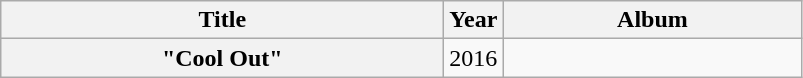<table class="wikitable plainrowheaders" style="text-align:center;">
<tr>
<th scope="col" style="width:18em;">Title</th>
<th scope="col" style="width:1em;">Year</th>
<th scope="col" style="width:12em;">Album</th>
</tr>
<tr>
<th scope="row">"Cool Out"<br></th>
<td>2016</td>
<td></td>
</tr>
</table>
